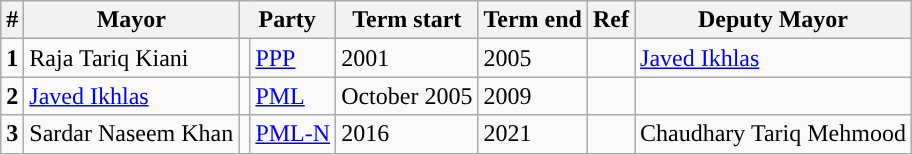<table class="wikitable">
<tr>
<th>#</th>
<th>Mayor</th>
<th colspan="2">Party</th>
<th>Term start</th>
<th>Term end</th>
<th>Ref</th>
<th>Deputy Mayor</th>
</tr>
<tr>
<td><strong>1</strong></td>
<td>Raja Tariq Kiani</td>
<td style="background-color: "></td>
<td><a href='#'>PPP</a></td>
<td>2001</td>
<td>2005</td>
<td></td>
<td><a href='#'>Javed Ikhlas</a></td>
</tr>
<tr>
<td><strong>2</strong></td>
<td><a href='#'>Javed Ikhlas</a></td>
<td style="background-color: "></td>
<td><a href='#'>PML</a></td>
<td>October 2005</td>
<td>2009</td>
<td></td>
<td></td>
</tr>
<tr>
<td><strong>3</strong></td>
<td>Sardar Naseem Khan</td>
<td style="background-color: "></td>
<td><a href='#'>PML-N</a></td>
<td>2016</td>
<td>2021</td>
<td></td>
<td>Chaudhary Tariq Mehmood</td>
</tr>
</table>
